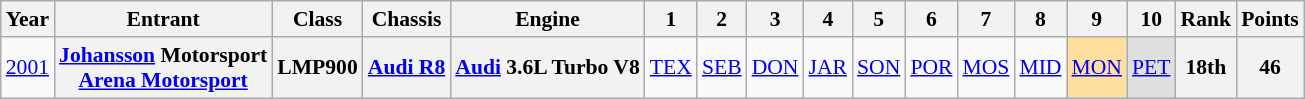<table class="wikitable" style="text-align:center; font-size:90%">
<tr>
<th>Year</th>
<th>Entrant</th>
<th>Class</th>
<th>Chassis</th>
<th>Engine</th>
<th>1</th>
<th>2</th>
<th>3</th>
<th>4</th>
<th>5</th>
<th>6</th>
<th>7</th>
<th>8</th>
<th>9</th>
<th>10</th>
<th>Rank</th>
<th>Points</th>
</tr>
<tr>
<td><a href='#'>2001</a></td>
<th><a href='#'>Johansson</a> Motorsport<br><a href='#'>Arena Motorsport</a></th>
<th>LMP900</th>
<th><a href='#'>Audi R8</a></th>
<th><a href='#'>Audi</a> 3.6L Turbo V8</th>
<td><a href='#'>TEX</a></td>
<td><a href='#'>SEB</a></td>
<td><a href='#'>DON</a></td>
<td><a href='#'>JAR</a></td>
<td><a href='#'>SON</a></td>
<td><a href='#'>POR</a></td>
<td><a href='#'>MOS</a></td>
<td><a href='#'>MID</a></td>
<td style="background:#FFDF9F;"><a href='#'>MON</a><br></td>
<td style="background:#DFDFDF;"><a href='#'>PET</a><br></td>
<th>18th</th>
<th>46</th>
</tr>
</table>
